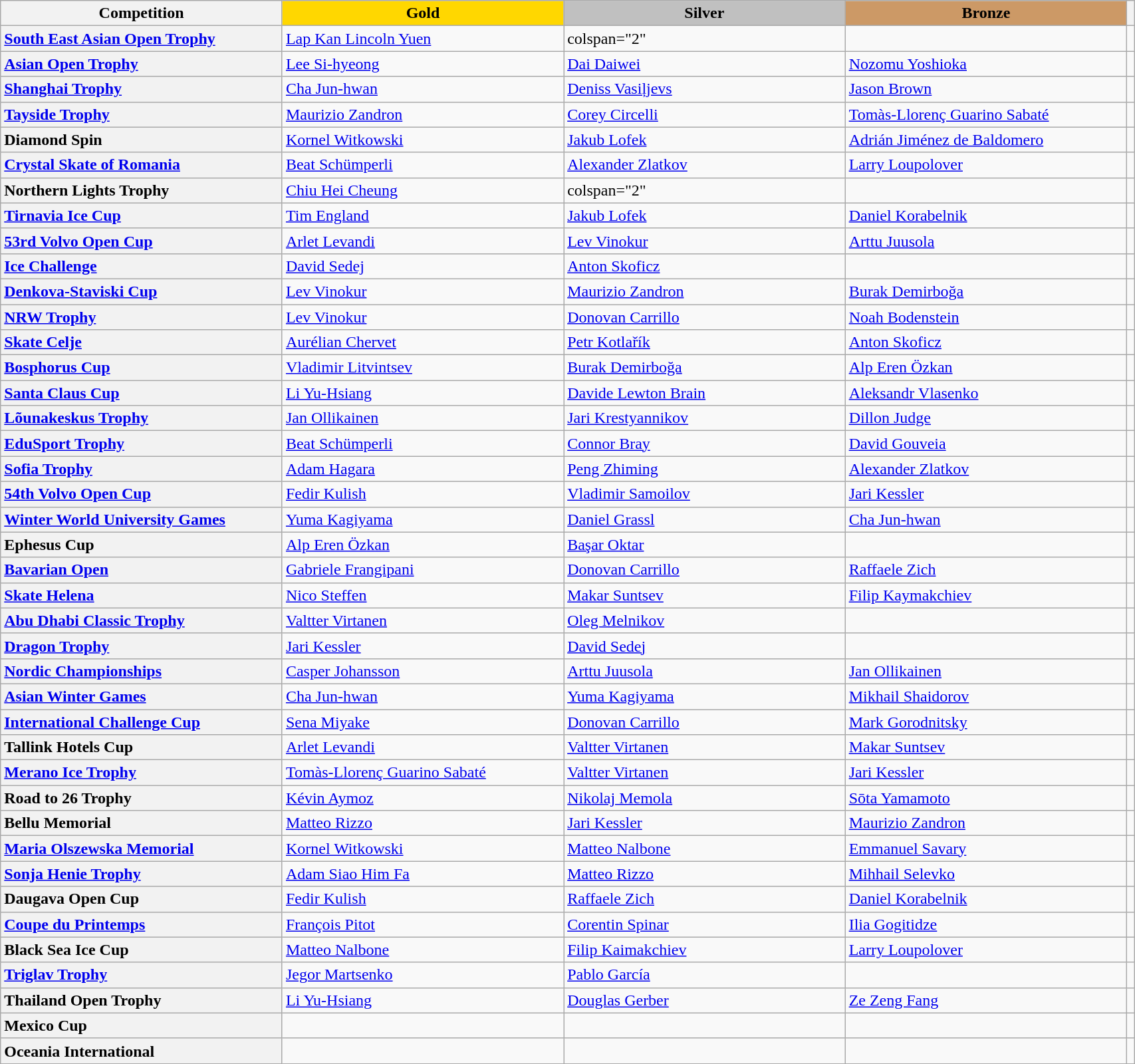<table class="wikitable unsortable" style="text-align:left; width:90%">
<tr>
<th scope="col" style="text-align:center; width:25%">Competition</th>
<td scope="col" style="text-align:center; width:25%; background:gold"><strong>Gold</strong></td>
<td scope="col" style="text-align:center; width:25%; background:silver"><strong>Silver</strong></td>
<td scope="col" style="text-align:center; width:25%; background:#c96"><strong>Bronze</strong></td>
<th scope="col" style="text-align:center"></th>
</tr>
<tr>
<th scope="row" style="text-align:left"> <a href='#'>South East Asian Open Trophy</a></th>
<td> <a href='#'>Lap Kan Lincoln Yuen</a></td>
<td>colspan="2" </td>
<td></td>
</tr>
<tr>
<th scope="row" style="text-align:left"> <a href='#'>Asian Open Trophy</a></th>
<td> <a href='#'>Lee Si-hyeong</a></td>
<td> <a href='#'>Dai Daiwei</a></td>
<td> <a href='#'>Nozomu Yoshioka</a></td>
<td></td>
</tr>
<tr>
<th scope="row" style="text-align:left"> <a href='#'>Shanghai Trophy</a></th>
<td> <a href='#'>Cha Jun-hwan</a></td>
<td> <a href='#'>Deniss Vasiļjevs</a></td>
<td> <a href='#'>Jason Brown</a></td>
<td></td>
</tr>
<tr>
<th scope="row" style="text-align:left"> <a href='#'>Tayside Trophy</a></th>
<td> <a href='#'>Maurizio Zandron</a></td>
<td> <a href='#'>Corey Circelli</a></td>
<td> <a href='#'>Tomàs-Llorenç Guarino Sabaté</a></td>
<td></td>
</tr>
<tr>
<th scope="row" style="text-align:left"> Diamond Spin</th>
<td> <a href='#'>Kornel Witkowski</a></td>
<td> <a href='#'>Jakub Lofek</a></td>
<td> <a href='#'>Adrián Jiménez de Baldomero</a></td>
<td></td>
</tr>
<tr>
<th scope="row" style="text-align:left"> <a href='#'>Crystal Skate of Romania</a></th>
<td> <a href='#'>Beat Schümperli</a></td>
<td> <a href='#'>Alexander Zlatkov</a></td>
<td> <a href='#'>Larry Loupolover</a></td>
<td></td>
</tr>
<tr>
<th scope="row" style="text-align:left"> Northern Lights Trophy</th>
<td> <a href='#'>Chiu Hei Cheung</a></td>
<td>colspan="2" </td>
<td></td>
</tr>
<tr>
<th scope="row" style="text-align:left"> <a href='#'>Tirnavia Ice Cup</a></th>
<td> <a href='#'>Tim England</a></td>
<td> <a href='#'>Jakub Lofek</a></td>
<td> <a href='#'>Daniel Korabelnik</a></td>
<td></td>
</tr>
<tr>
<th scope="row" style="text-align:left"> <a href='#'>53rd Volvo Open Cup</a></th>
<td> <a href='#'>Arlet Levandi</a></td>
<td> <a href='#'>Lev Vinokur</a></td>
<td> <a href='#'>Arttu Juusola</a></td>
<td></td>
</tr>
<tr>
<th scope="row" style="text-align:left"> <a href='#'>Ice Challenge</a></th>
<td> <a href='#'>David Sedej</a></td>
<td> <a href='#'>Anton Skoficz</a></td>
<td></td>
<td></td>
</tr>
<tr>
<th scope="row" style="text-align:left"> <a href='#'>Denkova-Staviski Cup</a></th>
<td> <a href='#'>Lev Vinokur</a></td>
<td> <a href='#'>Maurizio Zandron</a></td>
<td> <a href='#'>Burak Demirboğa</a></td>
<td></td>
</tr>
<tr>
<th scope="row" style="text-align:left"> <a href='#'>NRW Trophy</a></th>
<td> <a href='#'>Lev Vinokur</a></td>
<td> <a href='#'>Donovan Carrillo</a></td>
<td> <a href='#'>Noah Bodenstein</a></td>
<td></td>
</tr>
<tr>
<th scope="row" style="text-align:left"> <a href='#'>Skate Celje</a></th>
<td> <a href='#'>Aurélian Chervet</a></td>
<td> <a href='#'>Petr Kotlařík</a></td>
<td> <a href='#'>Anton Skoficz</a></td>
<td></td>
</tr>
<tr>
<th scope="row" style="text-align:left"> <a href='#'>Bosphorus Cup</a></th>
<td> <a href='#'>Vladimir Litvintsev</a></td>
<td> <a href='#'>Burak Demirboğa</a></td>
<td> <a href='#'>Alp Eren Özkan</a></td>
<td></td>
</tr>
<tr>
<th scope="row" style="text-align:left"> <a href='#'>Santa Claus Cup</a></th>
<td> <a href='#'>Li Yu-Hsiang</a></td>
<td> <a href='#'>Davide Lewton Brain</a></td>
<td> <a href='#'>Aleksandr Vlasenko</a></td>
<td></td>
</tr>
<tr>
<th scope="row" style="text-align:left"> <a href='#'>Lõunakeskus Trophy</a></th>
<td> <a href='#'>Jan Ollikainen</a></td>
<td> <a href='#'>Jari Krestyannikov</a></td>
<td> <a href='#'>Dillon Judge</a></td>
<td></td>
</tr>
<tr>
<th scope="row" style="text-align:left"> <a href='#'>EduSport Trophy</a></th>
<td> <a href='#'>Beat Schümperli</a></td>
<td> <a href='#'>Connor Bray</a></td>
<td> <a href='#'>David Gouveia</a></td>
<td></td>
</tr>
<tr>
<th scope="row" style="text-align:left"> <a href='#'>Sofia Trophy</a></th>
<td> <a href='#'>Adam Hagara</a></td>
<td> <a href='#'>Peng Zhiming</a></td>
<td> <a href='#'>Alexander Zlatkov</a></td>
<td></td>
</tr>
<tr>
<th scope="row" style="text-align:left"> <a href='#'>54th Volvo Open Cup</a></th>
<td> <a href='#'>Fedir Kulish</a></td>
<td> <a href='#'>Vladimir Samoilov</a></td>
<td> <a href='#'>Jari Kessler</a></td>
<td></td>
</tr>
<tr>
<th scope="row" style="text-align:left"> <a href='#'>Winter World University Games</a></th>
<td> <a href='#'>Yuma Kagiyama</a></td>
<td> <a href='#'>Daniel Grassl</a></td>
<td> <a href='#'>Cha Jun-hwan</a></td>
<td></td>
</tr>
<tr>
<th scope="row" style="text-align:left"> Ephesus Cup</th>
<td> <a href='#'>Alp Eren Özkan</a></td>
<td> <a href='#'>Başar Oktar</a></td>
<td></td>
<td></td>
</tr>
<tr>
<th scope="row" style="text-align:left"> <a href='#'>Bavarian Open</a></th>
<td> <a href='#'>Gabriele Frangipani</a></td>
<td> <a href='#'>Donovan Carrillo</a></td>
<td> <a href='#'>Raffaele Zich</a></td>
<td></td>
</tr>
<tr>
<th scope="row" style="text-align:left"> <a href='#'>Skate Helena</a></th>
<td> <a href='#'>Nico Steffen</a></td>
<td> <a href='#'>Makar Suntsev</a></td>
<td> <a href='#'>Filip Kaymakchiev</a></td>
<td></td>
</tr>
<tr>
<th scope="row" style="text-align:left"> <a href='#'>Abu Dhabi Classic Trophy</a></th>
<td> <a href='#'>Valtter Virtanen</a></td>
<td> <a href='#'>Oleg Melnikov</a></td>
<td></td>
<td></td>
</tr>
<tr>
<th scope="row" style="text-align:left"> <a href='#'>Dragon Trophy</a></th>
<td> <a href='#'>Jari Kessler</a></td>
<td> <a href='#'>David Sedej</a></td>
<td></td>
<td></td>
</tr>
<tr>
<th scope="row" style="text-align:left"> <a href='#'>Nordic Championships</a></th>
<td> <a href='#'>Casper Johansson</a></td>
<td> <a href='#'>Arttu Juusola</a></td>
<td> <a href='#'>Jan Ollikainen</a></td>
<td></td>
</tr>
<tr>
<th scope="row" style="text-align:left"> <a href='#'>Asian Winter Games</a></th>
<td> <a href='#'>Cha Jun-hwan</a></td>
<td> <a href='#'>Yuma Kagiyama</a></td>
<td> <a href='#'>Mikhail Shaidorov</a></td>
<td></td>
</tr>
<tr>
<th scope="row" style="text-align:left"> <a href='#'>International Challenge Cup</a></th>
<td> <a href='#'>Sena Miyake</a></td>
<td> <a href='#'>Donovan Carrillo</a></td>
<td> <a href='#'>Mark Gorodnitsky</a></td>
<td></td>
</tr>
<tr>
<th scope="row" style="text-align:left"> Tallink Hotels Cup</th>
<td> <a href='#'>Arlet Levandi</a></td>
<td> <a href='#'>Valtter Virtanen</a></td>
<td> <a href='#'>Makar Suntsev</a></td>
<td></td>
</tr>
<tr>
<th scope="row" style="text-align:left"> <a href='#'>Merano Ice Trophy</a></th>
<td> <a href='#'>Tomàs-Llorenç Guarino Sabaté</a></td>
<td> <a href='#'>Valtter Virtanen</a></td>
<td> <a href='#'>Jari Kessler</a></td>
<td></td>
</tr>
<tr>
<th scope="row" style="text-align:left"> Road to 26 Trophy</th>
<td> <a href='#'>Kévin Aymoz</a></td>
<td> <a href='#'>Nikolaj Memola</a></td>
<td> <a href='#'>Sōta Yamamoto</a></td>
<td></td>
</tr>
<tr>
<th scope="row" style="text-align:left"> Bellu Memorial</th>
<td> <a href='#'>Matteo Rizzo</a></td>
<td> <a href='#'>Jari Kessler</a></td>
<td> <a href='#'>Maurizio Zandron</a></td>
<td></td>
</tr>
<tr>
<th scope="row" style="text-align:left"> <a href='#'>Maria Olszewska Memorial</a></th>
<td> <a href='#'>Kornel Witkowski</a></td>
<td> <a href='#'>Matteo Nalbone</a></td>
<td> <a href='#'>Emmanuel Savary</a></td>
<td></td>
</tr>
<tr>
<th scope="row" style="text-align:left"> <a href='#'>Sonja Henie Trophy</a></th>
<td> <a href='#'>Adam Siao Him Fa</a></td>
<td> <a href='#'>Matteo Rizzo</a></td>
<td> <a href='#'>Mihhail Selevko</a></td>
<td></td>
</tr>
<tr>
<th scope="row" style="text-align:left"> Daugava Open Cup</th>
<td> <a href='#'>Fedir Kulish</a></td>
<td> <a href='#'>Raffaele Zich</a></td>
<td> <a href='#'>Daniel Korabelnik</a></td>
<td></td>
</tr>
<tr>
<th scope="row" style="text-align:left"> <a href='#'>Coupe du Printemps</a></th>
<td> <a href='#'>François Pitot</a></td>
<td> <a href='#'>Corentin Spinar</a></td>
<td> <a href='#'>Ilia Gogitidze</a></td>
<td></td>
</tr>
<tr>
<th scope="row" style="text-align:left"> Black Sea Ice Cup</th>
<td> <a href='#'>Matteo Nalbone</a></td>
<td> <a href='#'>Filip Kaimakchiev</a></td>
<td> <a href='#'>Larry Loupolover</a></td>
<td></td>
</tr>
<tr>
<th scope="row" style="text-align:left"> <a href='#'>Triglav Trophy</a></th>
<td> <a href='#'>Jegor Martsenko</a></td>
<td> <a href='#'>Pablo García</a></td>
<td></td>
<td></td>
</tr>
<tr>
<th scope="row" style="text-align:left"> Thailand Open Trophy</th>
<td> <a href='#'>Li Yu-Hsiang</a></td>
<td> <a href='#'>Douglas Gerber</a></td>
<td> <a href='#'>Ze Zeng Fang</a></td>
<td></td>
</tr>
<tr>
<th scope="row" style="text-align:left"> Mexico Cup</th>
<td></td>
<td></td>
<td></td>
<td></td>
</tr>
<tr>
<th scope="row" style="text-align:left"> Oceania International</th>
<td></td>
<td></td>
<td></td>
<td></td>
</tr>
</table>
